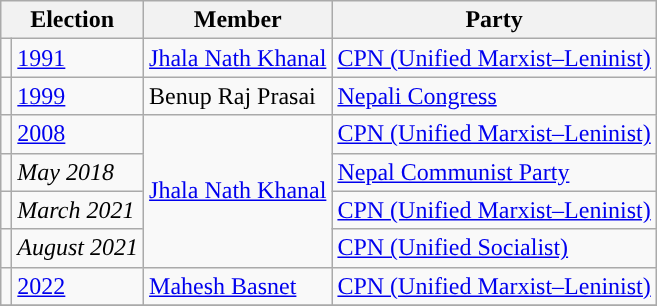<table class="wikitable">
<tr>
<th colspan="2">Election</th>
<th>Member</th>
<th>Party</th>
</tr>
<tr>
<td style="background-color:"></td>
<td><a href='#'>1991</a></td>
<td><a href='#'>Jhala Nath Khanal</a></td>
<td><a href='#'>CPN (Unified Marxist–Leninist)</a></td>
</tr>
<tr>
<td style="background-color:"></td>
<td><a href='#'>1999</a></td>
<td>Benup Raj Prasai</td>
<td><a href='#'>Nepali Congress</a></td>
</tr>
<tr>
<td style="background-color:"></td>
<td><a href='#'>2008</a></td>
<td rowspan="4"><a href='#'>Jhala Nath Khanal</a></td>
<td><a href='#'>CPN (Unified Marxist–Leninist)</a></td>
</tr>
<tr>
<td style="background-color:"></td>
<td><em>May 2018</em></td>
<td><a href='#'>Nepal Communist Party</a></td>
</tr>
<tr>
<td style="background-color:"></td>
<td><em>March 2021</em></td>
<td><a href='#'>CPN (Unified Marxist–Leninist)</a></td>
</tr>
<tr>
<td style="background-color:"></td>
<td><em>August 2021</em></td>
<td><a href='#'>CPN (Unified Socialist)</a></td>
</tr>
<tr>
<td style="background-color:"></td>
<td><a href='#'>2022</a></td>
<td><a href='#'>Mahesh Basnet</a></td>
<td><a href='#'>CPN (Unified Marxist–Leninist)</a></td>
</tr>
<tr>
</tr>
</table>
